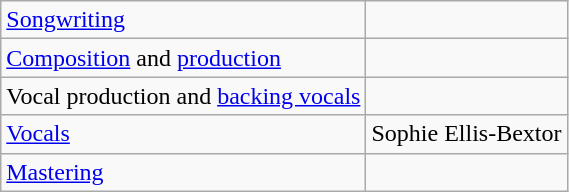<table class="wikitable">
<tr>
<td><a href='#'>Songwriting</a></td>
<td></td>
</tr>
<tr>
<td><a href='#'>Composition</a> and <a href='#'>production</a></td>
<td></td>
</tr>
<tr>
<td>Vocal production and <a href='#'>backing vocals</a></td>
<td></td>
</tr>
<tr>
<td><a href='#'>Vocals</a></td>
<td>Sophie Ellis-Bextor</td>
</tr>
<tr>
<td><a href='#'>Mastering</a></td>
<td></td>
</tr>
</table>
